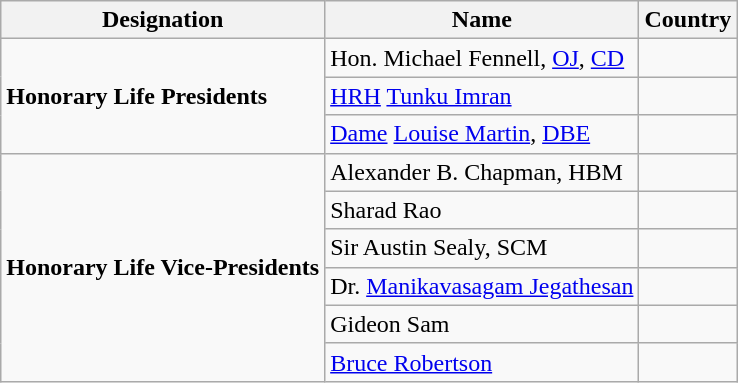<table class="wikitable">
<tr>
<th>Designation</th>
<th>Name</th>
<th>Country</th>
</tr>
<tr>
<td rowspan="3"><strong>Honorary Life Presidents</strong></td>
<td>Hon. Michael Fennell, <a href='#'>OJ</a>, <a href='#'>CD</a></td>
<td></td>
</tr>
<tr>
<td><a href='#'>HRH</a> <a href='#'>Tunku Imran</a></td>
<td></td>
</tr>
<tr>
<td><a href='#'>Dame</a> <a href='#'>Louise Martin</a>, <a href='#'>DBE</a></td>
<td></td>
</tr>
<tr>
<td rowspan="7"><strong>Honorary Life Vice-Presidents</strong></td>
<td>Alexander B. Chapman, HBM</td>
<td></td>
</tr>
<tr>
<td>Sharad Rao</td>
<td></td>
</tr>
<tr>
<td>Sir Austin Sealy, SCM</td>
<td></td>
</tr>
<tr>
<td>Dr. <a href='#'>Manikavasagam Jegathesan</a></td>
<td></td>
</tr>
<tr>
<td>Gideon Sam</td>
<td></td>
</tr>
<tr>
<td><a href='#'>Bruce Robertson</a></td>
<td></td>
</tr>
</table>
